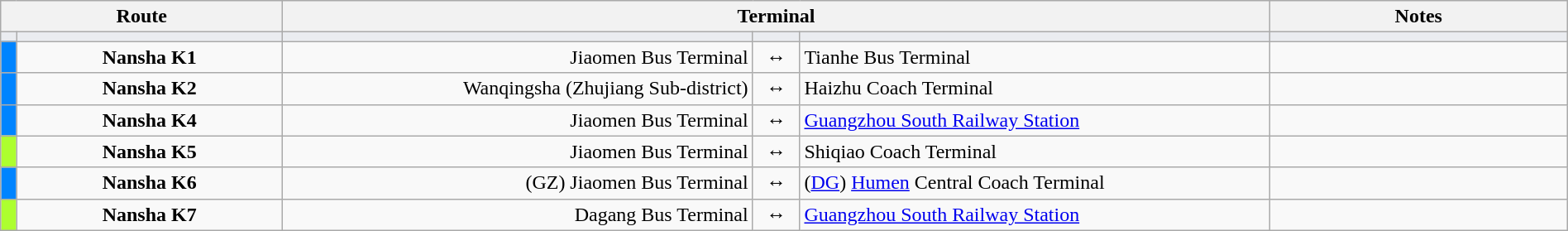<table class="wikitable sortable" style="width:100%; text-align:center;">
<tr>
<th colspan="2" width="18%">Route</th>
<th colspan="3">Terminal</th>
<th width="19%">Notes</th>
</tr>
<tr style="background:#EAECF0" height=0>
<td width="1%"></td>
<td></td>
<td width="30%"></td>
<td></td>
<td width="30%"></td>
<td></td>
</tr>
<tr>
<td style="background:#0084ff"></td>
<td><strong>Nansha K1</strong></td>
<td align=right>Jiaomen Bus Terminal</td>
<td>↔</td>
<td align=left>Tianhe Bus Terminal</td>
<td></td>
</tr>
<tr>
<td style="background:#0084ff"></td>
<td><strong>Nansha K2</strong></td>
<td align=right>Wanqingsha (Zhujiang Sub-district)</td>
<td>↔</td>
<td align=left>Haizhu Coach Terminal</td>
<td></td>
</tr>
<tr>
<td style="background:#0084ff"></td>
<td><strong>Nansha K4</strong></td>
<td align=right>Jiaomen Bus Terminal</td>
<td>↔</td>
<td align=left><a href='#'>Guangzhou South Railway Station</a></td>
<td></td>
</tr>
<tr>
<td style="background:greenyellow"></td>
<td><strong>Nansha K5</strong></td>
<td align=right>Jiaomen Bus Terminal</td>
<td>↔</td>
<td align=left>Shiqiao Coach Terminal</td>
<td></td>
</tr>
<tr>
<td style="background:#0084ff"></td>
<td><strong>Nansha K6</strong></td>
<td align=right>(GZ) Jiaomen Bus Terminal</td>
<td>↔</td>
<td align=left>(<a href='#'>DG</a>) <a href='#'>Humen</a> Central Coach Terminal</td>
<td></td>
</tr>
<tr>
<td style="background:greenyellow"></td>
<td><strong>Nansha K7</strong></td>
<td align=right>Dagang Bus Terminal</td>
<td>↔</td>
<td align=left><a href='#'>Guangzhou South Railway Station</a></td>
<td></td>
</tr>
</table>
